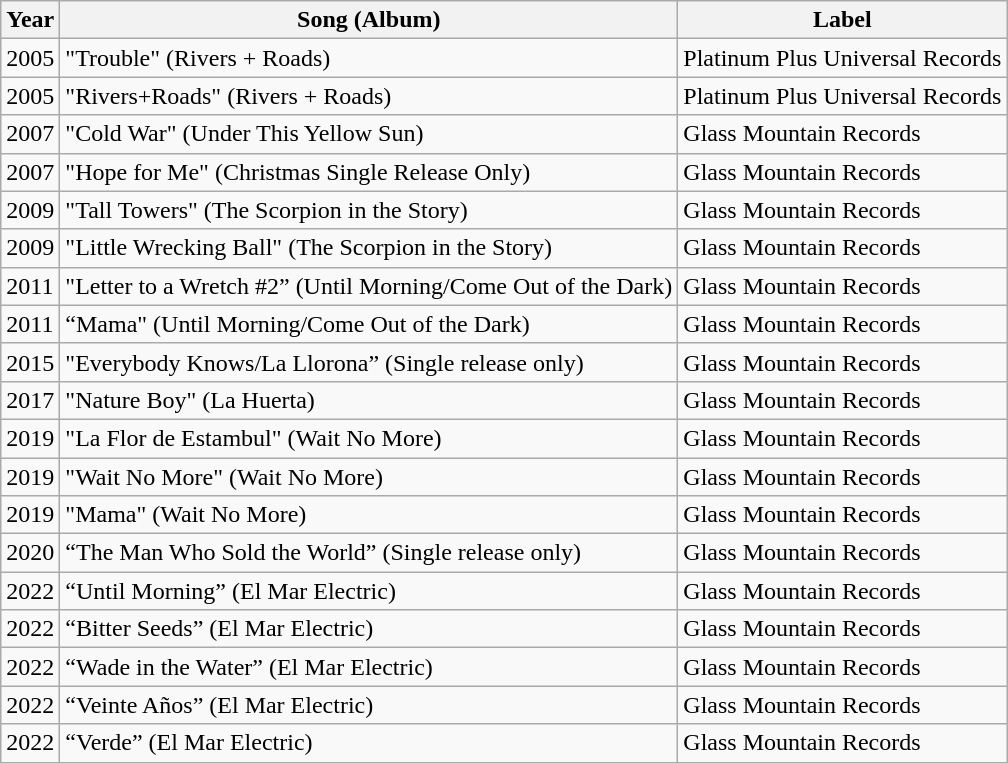<table class="wikitable" border="1">
<tr>
<th>Year</th>
<th>Song (Album)</th>
<th>Label</th>
</tr>
<tr>
<td>2005</td>
<td>"Trouble" (Rivers + Roads)</td>
<td>Platinum Plus Universal Records</td>
</tr>
<tr>
<td>2005</td>
<td>"Rivers+Roads" (Rivers + Roads)</td>
<td>Platinum Plus Universal Records</td>
</tr>
<tr>
<td>2007</td>
<td>"Cold War" (Under This Yellow Sun)</td>
<td>Glass Mountain Records</td>
</tr>
<tr>
<td>2007</td>
<td>"Hope for Me" (Christmas Single Release Only)</td>
<td>Glass Mountain Records</td>
</tr>
<tr>
<td>2009</td>
<td>"Tall Towers" (The Scorpion in the Story)</td>
<td>Glass Mountain Records</td>
</tr>
<tr>
<td>2009</td>
<td>"Little Wrecking Ball" (The Scorpion in the Story)</td>
<td>Glass Mountain Records</td>
</tr>
<tr>
<td>2011</td>
<td>"Letter to a Wretch #2” (Until Morning/Come Out of the Dark)</td>
<td>Glass Mountain Records</td>
</tr>
<tr>
<td>2011</td>
<td>“Mama" (Until Morning/Come Out of the Dark)</td>
<td>Glass Mountain Records</td>
</tr>
<tr>
<td>2015</td>
<td>"Everybody Knows/La Llorona” (Single release only)</td>
<td>Glass Mountain Records</td>
</tr>
<tr>
<td>2017</td>
<td>"Nature Boy" (La Huerta)</td>
<td>Glass Mountain Records</td>
</tr>
<tr>
<td>2019</td>
<td>"La Flor de Estambul" (Wait No More)</td>
<td>Glass Mountain Records</td>
</tr>
<tr>
<td>2019</td>
<td>"Wait No More" (Wait No More)</td>
<td>Glass Mountain Records</td>
</tr>
<tr>
<td>2019</td>
<td>"Mama" (Wait No More)</td>
<td>Glass Mountain Records</td>
</tr>
<tr>
<td>2020</td>
<td>“The Man Who Sold the World” (Single release only)</td>
<td>Glass Mountain Records</td>
</tr>
<tr>
<td>2022</td>
<td>“Until Morning” (El Mar Electric)</td>
<td>Glass Mountain Records</td>
</tr>
<tr>
<td>2022</td>
<td>“Bitter Seeds” (El Mar Electric)</td>
<td>Glass Mountain Records</td>
</tr>
<tr>
<td>2022</td>
<td>“Wade in the Water” (El Mar Electric)</td>
<td>Glass Mountain Records</td>
</tr>
<tr>
<td>2022</td>
<td>“Veinte Años” (El Mar Electric)</td>
<td>Glass Mountain Records</td>
</tr>
<tr>
<td>2022</td>
<td>“Verde” (El Mar Electric)</td>
<td>Glass Mountain Records</td>
</tr>
</table>
